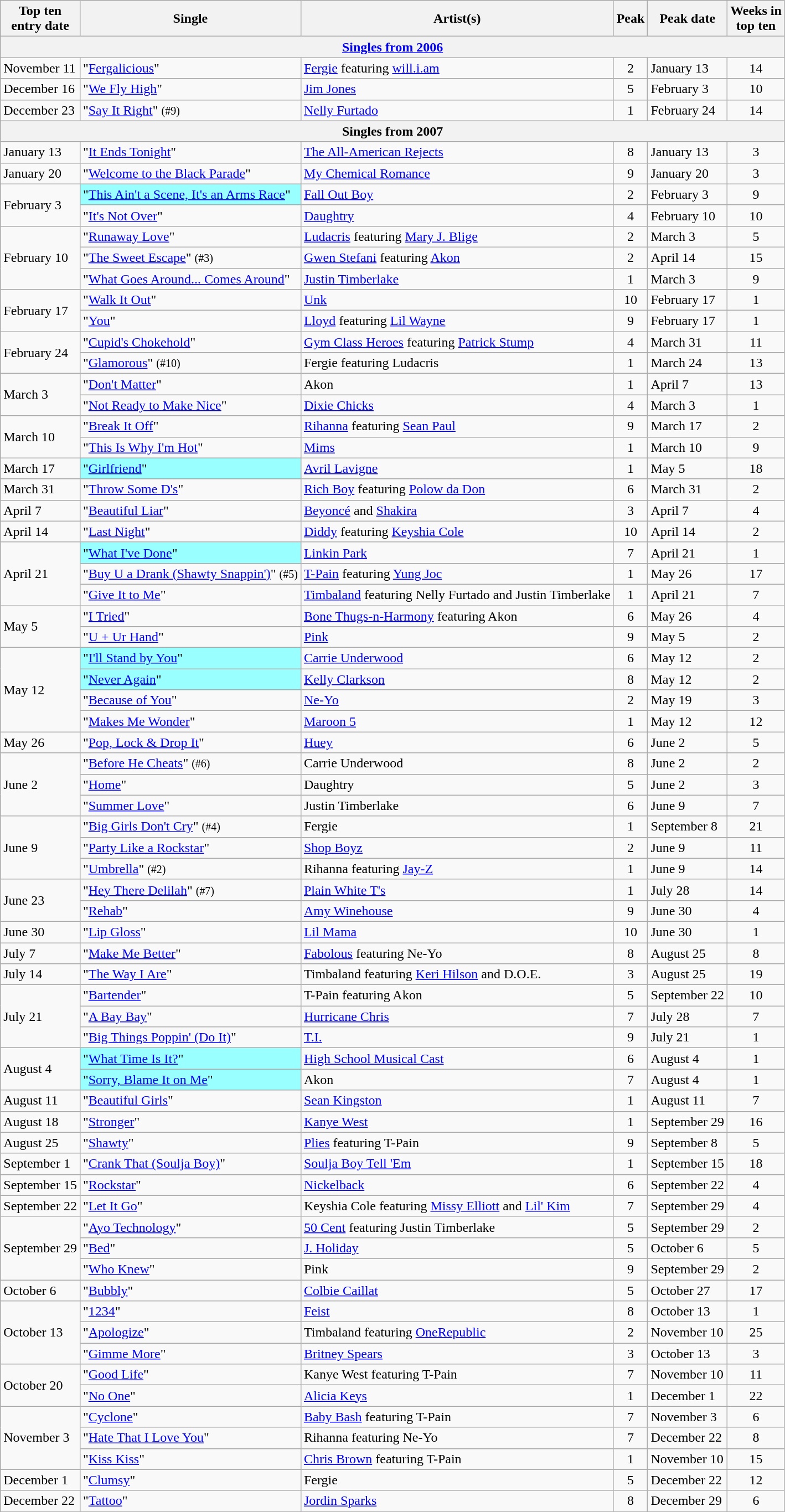<table class="wikitable sortable">
<tr>
<th>Top ten<br>entry date</th>
<th>Single</th>
<th>Artist(s)</th>
<th data-sort-type="number">Peak</th>
<th>Peak date</th>
<th data-sort-type="number">Weeks in<br>top ten</th>
</tr>
<tr>
<th colspan=6><a href='#'>Singles from 2006</a></th>
</tr>
<tr>
<td>November 11</td>
<td>"<a href='#'>Fergalicious</a>"</td>
<td><a href='#'>Fergie</a> featuring <a href='#'>will.i.am</a></td>
<td align="center">2</td>
<td>January 13</td>
<td align="center">14</td>
</tr>
<tr>
<td>December 16</td>
<td>"<a href='#'>We Fly High</a>"</td>
<td><a href='#'>Jim Jones</a></td>
<td align="center">5</td>
<td>February 3</td>
<td align="center">10</td>
</tr>
<tr>
<td>December 23</td>
<td>"<a href='#'>Say It Right</a>" <small>(#9)</small></td>
<td><a href='#'>Nelly Furtado</a></td>
<td align="center">1</td>
<td>February 24</td>
<td align="center">14</td>
</tr>
<tr>
<th colspan=6>Singles from 2007</th>
</tr>
<tr>
<td>January 13</td>
<td>"<a href='#'>It Ends Tonight</a>"</td>
<td><a href='#'>The All-American Rejects</a></td>
<td align="center">8</td>
<td>January 13</td>
<td align="center">3</td>
</tr>
<tr>
<td>January 20</td>
<td>"<a href='#'>Welcome to the Black Parade</a>"</td>
<td><a href='#'>My Chemical Romance</a></td>
<td align="center">9</td>
<td>January 20</td>
<td align="center">3</td>
</tr>
<tr>
<td rowspan="2">February 3</td>
<td bgcolor = #99FFFF>"<a href='#'>This Ain't a Scene, It's an Arms Race</a>" </td>
<td><a href='#'>Fall Out Boy</a></td>
<td align="center">2</td>
<td>February 3</td>
<td align="center">9</td>
</tr>
<tr>
<td>"<a href='#'>It's Not Over</a>"</td>
<td><a href='#'>Daughtry</a></td>
<td align="center">4</td>
<td>February 10</td>
<td align="center">10</td>
</tr>
<tr>
<td rowspan="3">February 10</td>
<td>"<a href='#'>Runaway Love</a>"</td>
<td><a href='#'>Ludacris</a> featuring <a href='#'>Mary J. Blige</a></td>
<td align="center">2</td>
<td>March 3</td>
<td align="center">5</td>
</tr>
<tr>
<td>"<a href='#'>The Sweet Escape</a>" <small>(#3)</small></td>
<td><a href='#'>Gwen Stefani</a> featuring <a href='#'>Akon</a></td>
<td align="center">2</td>
<td>April 14</td>
<td align="center">15</td>
</tr>
<tr>
<td>"<a href='#'>What Goes Around... Comes Around</a>"</td>
<td><a href='#'>Justin Timberlake</a></td>
<td align="center">1</td>
<td>March 3</td>
<td align="center">9</td>
</tr>
<tr>
<td rowspan="2">February 17</td>
<td>"<a href='#'>Walk It Out</a>"</td>
<td><a href='#'>Unk</a></td>
<td align="center">10</td>
<td>February 17</td>
<td align="center">1</td>
</tr>
<tr>
<td>"<a href='#'>You</a>"</td>
<td><a href='#'>Lloyd</a> featuring <a href='#'>Lil Wayne</a></td>
<td align="center">9</td>
<td>February 17</td>
<td align="center">1</td>
</tr>
<tr>
<td rowspan="2">February 24</td>
<td>"<a href='#'>Cupid's Chokehold</a>"</td>
<td><a href='#'>Gym Class Heroes</a> featuring <a href='#'>Patrick Stump</a></td>
<td align="center">4</td>
<td>March 31</td>
<td align="center">11</td>
</tr>
<tr>
<td>"<a href='#'>Glamorous</a>" <small>(#10)</small></td>
<td>Fergie featuring Ludacris</td>
<td align="center">1</td>
<td>March 24</td>
<td align="center">13</td>
</tr>
<tr>
<td rowspan="2">March 3</td>
<td>"<a href='#'>Don't Matter</a>"</td>
<td>Akon</td>
<td align="center">1</td>
<td>April 7</td>
<td align="center">13</td>
</tr>
<tr>
<td>"<a href='#'>Not Ready to Make Nice</a>"</td>
<td><a href='#'>Dixie Chicks</a></td>
<td align="center">4</td>
<td>March 3</td>
<td align="center">1</td>
</tr>
<tr>
<td rowspan="2" align="left">March 10</td>
<td align="left">"<a href='#'>Break It Off</a>"</td>
<td align="left"><a href='#'>Rihanna</a> featuring <a href='#'>Sean Paul</a></td>
<td align="center">9</td>
<td align="left">March 17</td>
<td align="center">2</td>
</tr>
<tr>
<td align="left">"<a href='#'>This Is Why I'm Hot</a>"</td>
<td align="left"><a href='#'>Mims</a></td>
<td align="center">1</td>
<td align="left">March 10</td>
<td align="center">9</td>
</tr>
<tr>
<td align="left">March 17</td>
<td bgcolor = #99FFFF align="left">"<a href='#'>Girlfriend</a>" </td>
<td align="left"><a href='#'>Avril Lavigne</a></td>
<td align="center">1</td>
<td align="left">May 5</td>
<td align="center">18</td>
</tr>
<tr>
<td align="left">March 31</td>
<td align="left">"<a href='#'>Throw Some D's</a>"</td>
<td align="left"><a href='#'>Rich Boy</a> featuring <a href='#'>Polow da Don</a></td>
<td align="center">6</td>
<td align="left">March 31</td>
<td align="center">2</td>
</tr>
<tr>
<td align="left">April 7</td>
<td align="left">"<a href='#'>Beautiful Liar</a>"</td>
<td align="left"><a href='#'>Beyoncé</a> and <a href='#'>Shakira</a></td>
<td align="center">3</td>
<td align="left">April 7</td>
<td align="center">4</td>
</tr>
<tr>
<td align="left">April 14</td>
<td align="left">"<a href='#'>Last Night</a>"</td>
<td align="left"><a href='#'>Diddy</a> featuring <a href='#'>Keyshia Cole</a></td>
<td align="center">10</td>
<td align="left">April 14</td>
<td align="center">2</td>
</tr>
<tr>
<td rowspan="3" align="left">April 21</td>
<td bgcolor = #99FFFF align="left">"<a href='#'>What I've Done</a>" </td>
<td align="left"><a href='#'>Linkin Park</a></td>
<td align="center">7</td>
<td align="left">April 21</td>
<td align="center">1</td>
</tr>
<tr>
<td align="left">"<a href='#'>Buy U a Drank (Shawty Snappin')</a>" <small>(#5)</small></td>
<td align="left"><a href='#'>T-Pain</a> featuring <a href='#'>Yung Joc</a></td>
<td align="center">1</td>
<td align="left">May 26</td>
<td align="center">17</td>
</tr>
<tr>
<td align="left">"<a href='#'>Give It to Me</a>"</td>
<td align="left"><a href='#'>Timbaland</a> featuring Nelly Furtado and Justin Timberlake</td>
<td align="center">1</td>
<td align="left">April 21</td>
<td align="center">7</td>
</tr>
<tr>
<td rowspan="2" align="left">May 5</td>
<td align="left">"<a href='#'>I Tried</a>"</td>
<td align="left"><a href='#'>Bone Thugs-n-Harmony</a> featuring Akon</td>
<td align="center">6</td>
<td align="left">May 26</td>
<td align="center">4</td>
</tr>
<tr>
<td align="left">"<a href='#'>U + Ur Hand</a>"</td>
<td align="left"><a href='#'>Pink</a></td>
<td align="center">9</td>
<td align="left">May 5</td>
<td align="center">2</td>
</tr>
<tr>
<td rowspan="4" align="left">May 12</td>
<td bgcolor = #99FFFF align="left">"<a href='#'>I'll Stand by You</a>" </td>
<td align="left"><a href='#'>Carrie Underwood</a></td>
<td align="center">6</td>
<td align="left">May 12</td>
<td align="center">2</td>
</tr>
<tr>
<td bgcolor = #99FFFF align="left">"<a href='#'>Never Again</a>" </td>
<td align="left"><a href='#'>Kelly Clarkson</a></td>
<td align="center">8</td>
<td align="left">May 12</td>
<td align="center">2</td>
</tr>
<tr>
<td align="left">"<a href='#'>Because of You</a>"</td>
<td align="left"><a href='#'>Ne-Yo</a></td>
<td align="center">2</td>
<td align="left">May 19</td>
<td align="center">3</td>
</tr>
<tr>
<td align="left">"<a href='#'>Makes Me Wonder</a>"</td>
<td align="left"><a href='#'>Maroon 5</a></td>
<td align="center">1</td>
<td align="left">May 12</td>
<td align="center">12</td>
</tr>
<tr>
<td align="left">May 26</td>
<td align="left">"<a href='#'>Pop, Lock & Drop It</a>"</td>
<td align="left"><a href='#'>Huey</a></td>
<td align="center">6</td>
<td align="left">June 2</td>
<td align="center">5</td>
</tr>
<tr>
<td rowspan="3" align="left">June 2</td>
<td align="left">"<a href='#'>Before He Cheats</a>" <small>(#6)</small></td>
<td align="left">Carrie Underwood</td>
<td align="center">8</td>
<td align="left">June 2</td>
<td align="center">2</td>
</tr>
<tr>
<td align="left">"<a href='#'>Home</a>"</td>
<td align="left">Daughtry</td>
<td align="center">5</td>
<td align="left">June 2</td>
<td align="center">3</td>
</tr>
<tr>
<td align="left">"<a href='#'>Summer Love</a>"</td>
<td align="left">Justin Timberlake</td>
<td align="center">6</td>
<td align="left">June 9</td>
<td align="center">7</td>
</tr>
<tr>
<td rowspan="3" align="left">June 9</td>
<td align="left">"<a href='#'>Big Girls Don't Cry</a>" <small>(#4)</small></td>
<td align="left">Fergie</td>
<td align="center">1</td>
<td align="left">September 8</td>
<td align="center">21</td>
</tr>
<tr>
<td align="left">"<a href='#'>Party Like a Rockstar</a>"</td>
<td align="left"><a href='#'>Shop Boyz</a></td>
<td align="center">2</td>
<td align="left">June 9</td>
<td align="center">11</td>
</tr>
<tr>
<td align="left">"<a href='#'>Umbrella</a>" <small>(#2)</small></td>
<td align="left">Rihanna featuring <a href='#'>Jay-Z</a></td>
<td align="center">1</td>
<td align="left">June 9</td>
<td align="center">14</td>
</tr>
<tr>
<td rowspan="2" align="left">June 23</td>
<td align="left">"<a href='#'>Hey There Delilah</a>" <small>(#7)</small></td>
<td align="left"><a href='#'>Plain White T's</a></td>
<td align="center">1</td>
<td align="left">July 28</td>
<td align="center">14</td>
</tr>
<tr>
<td align="left">"<a href='#'>Rehab</a>"</td>
<td align="left"><a href='#'>Amy Winehouse</a></td>
<td align="center">9</td>
<td align="left">June 30</td>
<td align="center">4</td>
</tr>
<tr>
<td align="left">June 30</td>
<td align="left">"<a href='#'>Lip Gloss</a>"</td>
<td align="left"><a href='#'>Lil Mama</a></td>
<td align="center">10</td>
<td align="left">June 30</td>
<td align="center">1</td>
</tr>
<tr>
<td align="left">July 7</td>
<td align="left">"<a href='#'>Make Me Better</a>"</td>
<td align="left"><a href='#'>Fabolous</a> featuring Ne-Yo</td>
<td align="center">8</td>
<td align="left">August 25</td>
<td align="center">8</td>
</tr>
<tr>
<td align="left">July 14</td>
<td align="left">"<a href='#'>The Way I Are</a>"</td>
<td align="left">Timbaland featuring <a href='#'>Keri Hilson</a> and D.O.E.</td>
<td align="center">3</td>
<td align="left">August 25</td>
<td align="center">19</td>
</tr>
<tr>
<td rowspan="3" align="left">July 21</td>
<td align="left">"<a href='#'>Bartender</a>"</td>
<td align="left">T-Pain featuring Akon</td>
<td align="center">5</td>
<td align="left">September 22</td>
<td align="center">10</td>
</tr>
<tr>
<td align="left">"<a href='#'>A Bay Bay</a>"</td>
<td align="left"><a href='#'>Hurricane Chris</a></td>
<td align="center">7</td>
<td align="left">July 28</td>
<td align="center">7</td>
</tr>
<tr>
<td align="left">"<a href='#'>Big Things Poppin' (Do It)</a>"</td>
<td align="left"><a href='#'>T.I.</a></td>
<td align="center">9</td>
<td align="left">July 21</td>
<td align="center">1</td>
</tr>
<tr>
<td rowspan="2" align="left">August 4</td>
<td bgcolor = #99FFFF align="left">"<a href='#'>What Time Is It?</a>" </td>
<td align="left"><a href='#'>High School Musical Cast</a></td>
<td align="center">6</td>
<td align="left">August 4</td>
<td align="center">1</td>
</tr>
<tr>
<td bgcolor = #99FFFF align="left">"<a href='#'>Sorry, Blame It on Me</a>" </td>
<td align="left">Akon</td>
<td align="center">7</td>
<td align="left">August 4</td>
<td align="center">1</td>
</tr>
<tr>
<td align="left">August 11</td>
<td align="left">"<a href='#'>Beautiful Girls</a>"</td>
<td align="left"><a href='#'>Sean Kingston</a></td>
<td align="center">1</td>
<td align="left">August 11</td>
<td align="center">7</td>
</tr>
<tr>
<td align="left">August 18</td>
<td align="left">"<a href='#'>Stronger</a>"</td>
<td align="left"><a href='#'>Kanye West</a></td>
<td align="center">1</td>
<td align="left">September 29</td>
<td align="center">16</td>
</tr>
<tr>
<td align="left">August 25</td>
<td align="left">"<a href='#'>Shawty</a>"</td>
<td align="left"><a href='#'>Plies</a> featuring T-Pain</td>
<td align="center">9</td>
<td align="left">September 8</td>
<td align="center">5</td>
</tr>
<tr>
<td align="left">September 1</td>
<td align="left">"<a href='#'>Crank That (Soulja Boy)</a>"</td>
<td align="left"><a href='#'>Soulja Boy Tell 'Em</a></td>
<td align="center">1</td>
<td align="left">September 15</td>
<td align="center">18</td>
</tr>
<tr>
<td align="left">September 15</td>
<td align="left">"<a href='#'>Rockstar</a>"</td>
<td align="left"><a href='#'>Nickelback</a></td>
<td align="center">6</td>
<td align="left">September 22</td>
<td align="center">4</td>
</tr>
<tr>
<td align="left">September 22</td>
<td align="left">"<a href='#'>Let It Go</a>"</td>
<td align="left">Keyshia Cole featuring <a href='#'>Missy Elliott</a> and <a href='#'>Lil' Kim</a></td>
<td align="center">7</td>
<td align="left">September 29</td>
<td align="center">4</td>
</tr>
<tr>
<td rowspan="3" align="left">September 29</td>
<td align="left">"<a href='#'>Ayo Technology</a>"</td>
<td align="left"><a href='#'>50 Cent</a> featuring Justin Timberlake</td>
<td align="center">5</td>
<td align="left">September 29</td>
<td align="center">2</td>
</tr>
<tr>
<td align="left">"<a href='#'>Bed</a>"</td>
<td align="left"><a href='#'>J. Holiday</a></td>
<td align="center">5</td>
<td align="left">October 6</td>
<td align="center">5</td>
</tr>
<tr>
<td align="left">"<a href='#'>Who Knew</a>"</td>
<td align="left">Pink</td>
<td align="center">9</td>
<td align="left">September 29</td>
<td align="center">2</td>
</tr>
<tr>
<td align="left">October 6</td>
<td align="left">"<a href='#'>Bubbly</a>"</td>
<td align="left"><a href='#'>Colbie Caillat</a></td>
<td align="center">5</td>
<td align="left">October 27</td>
<td align="center">17</td>
</tr>
<tr>
<td rowspan="3" align="left">October 13</td>
<td align="left">"<a href='#'>1234</a>"</td>
<td align="left"><a href='#'>Feist</a></td>
<td align="center">8</td>
<td align="left">October 13</td>
<td align="center">1</td>
</tr>
<tr>
<td align="left">"<a href='#'>Apologize</a>"</td>
<td align="left">Timbaland featuring <a href='#'>OneRepublic</a></td>
<td align="center">2</td>
<td align="left">November 10</td>
<td align="center">25</td>
</tr>
<tr>
<td align="left">"<a href='#'>Gimme More</a>"</td>
<td align="left"><a href='#'>Britney Spears</a></td>
<td align="center">3</td>
<td align="left">October 13</td>
<td align="center">3</td>
</tr>
<tr>
<td rowspan="2" align="left">October 20</td>
<td align="left">"<a href='#'>Good Life</a>"</td>
<td align="left">Kanye West featuring T-Pain</td>
<td align="center">7</td>
<td align="left">November 10</td>
<td align="center">11</td>
</tr>
<tr>
<td align="left">"<a href='#'>No One</a>"</td>
<td align="left"><a href='#'>Alicia Keys</a></td>
<td align="center">1</td>
<td align="left">December 1</td>
<td align="center">22</td>
</tr>
<tr>
<td rowspan="3" align="left">November 3</td>
<td align="left">"<a href='#'>Cyclone</a>"</td>
<td align="left"><a href='#'>Baby Bash</a> featuring T-Pain</td>
<td align="center">7</td>
<td align="left">November 3</td>
<td align="center">6</td>
</tr>
<tr>
<td align="left">"<a href='#'>Hate That I Love You</a>"</td>
<td align="left">Rihanna featuring Ne-Yo</td>
<td align="center">7</td>
<td align="left">December 22</td>
<td align="center">8</td>
</tr>
<tr>
<td align="left">"<a href='#'>Kiss Kiss</a>"</td>
<td align="left"><a href='#'>Chris Brown</a> featuring T-Pain</td>
<td align="center">1</td>
<td align="left">November 10</td>
<td align="center">15</td>
</tr>
<tr>
<td align="left">December 1</td>
<td align="left">"<a href='#'>Clumsy</a>"</td>
<td align="left">Fergie</td>
<td align="center">5</td>
<td align="left">December 22</td>
<td align="center">12</td>
</tr>
<tr>
<td align="left">December 22</td>
<td align="left">"<a href='#'>Tattoo</a>"</td>
<td align="left"><a href='#'>Jordin Sparks</a></td>
<td align="center">8</td>
<td align="left">December 29</td>
<td align="center">6</td>
</tr>
</table>
